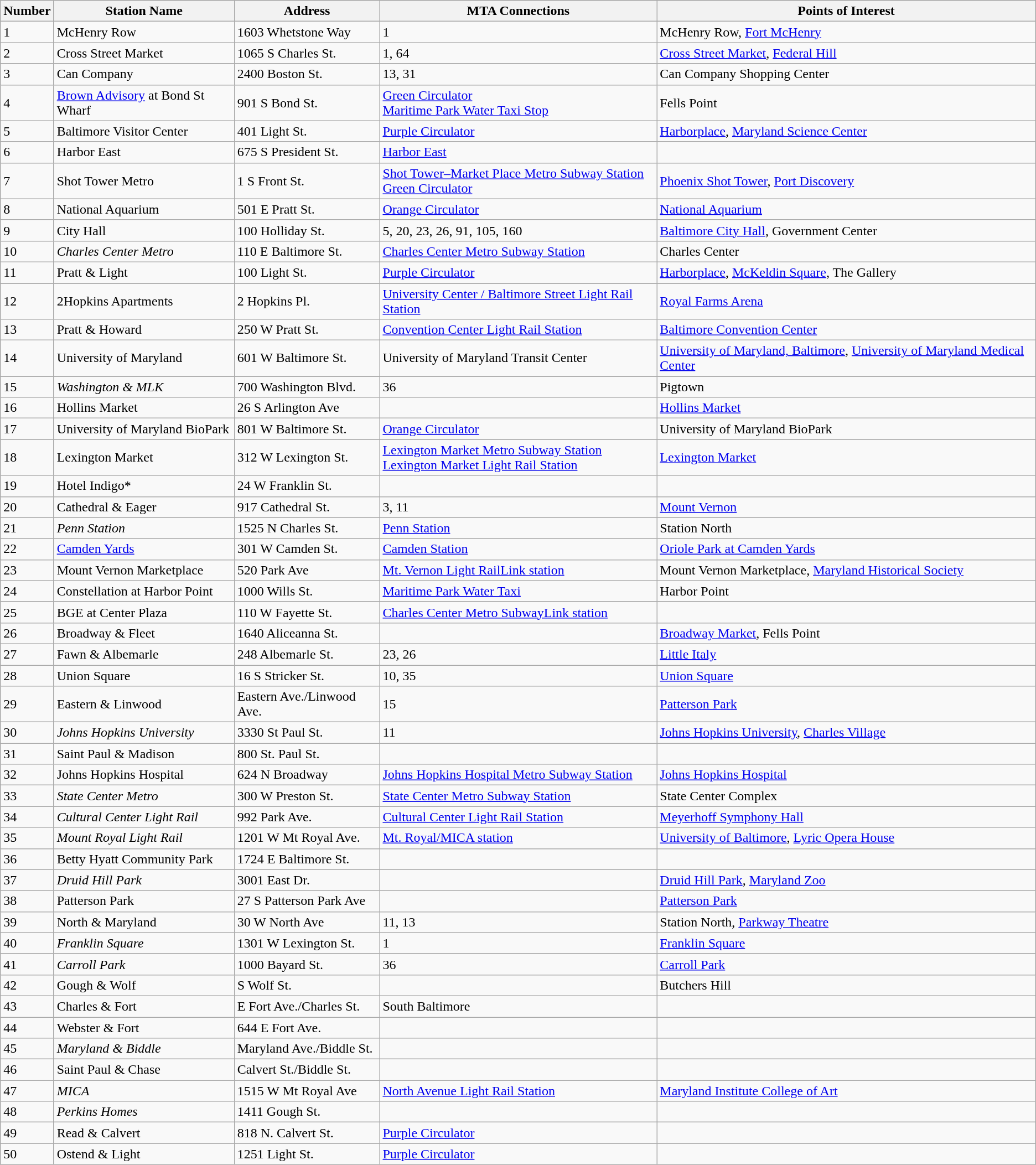<table class="wikitable">
<tr>
<th>Number</th>
<th>Station Name</th>
<th>Address</th>
<th>MTA Connections</th>
<th>Points of Interest</th>
</tr>
<tr>
<td>1</td>
<td>McHenry Row</td>
<td>1603 Whetstone Way</td>
<td>1</td>
<td>McHenry Row, <a href='#'>Fort McHenry</a></td>
</tr>
<tr>
<td>2</td>
<td>Cross Street Market</td>
<td>1065 S Charles St.</td>
<td>1, 64</td>
<td><a href='#'>Cross Street Market</a>, <a href='#'>Federal Hill</a></td>
</tr>
<tr>
<td>3</td>
<td>Can Company</td>
<td>2400 Boston St.</td>
<td>13, 31</td>
<td>Can Company Shopping Center</td>
</tr>
<tr>
<td>4</td>
<td><a href='#'>Brown Advisory</a> at Bond St Wharf</td>
<td>901 S Bond St.</td>
<td><a href='#'>Green Circulator</a><br><a href='#'>Maritime Park Water Taxi Stop</a></td>
<td>Fells Point</td>
</tr>
<tr>
<td>5</td>
<td>Baltimore Visitor Center</td>
<td>401 Light St.</td>
<td><a href='#'>Purple Circulator</a></td>
<td><a href='#'>Harborplace</a>, <a href='#'>Maryland Science Center</a></td>
</tr>
<tr>
<td>6</td>
<td>Harbor East</td>
<td>675 S President St.</td>
<td><a href='#'>Harbor East</a></td>
</tr>
<tr>
<td>7</td>
<td>Shot Tower Metro</td>
<td>1 S Front St.</td>
<td><a href='#'>Shot Tower–Market Place Metro Subway Station</a><br><a href='#'>Green Circulator</a></td>
<td><a href='#'>Phoenix Shot Tower</a>, <a href='#'>Port Discovery</a></td>
</tr>
<tr>
<td>8</td>
<td>National Aquarium</td>
<td>501 E Pratt St.</td>
<td><a href='#'>Orange Circulator</a></td>
<td><a href='#'>National Aquarium</a></td>
</tr>
<tr>
<td>9</td>
<td>City Hall</td>
<td>100 Holliday St.</td>
<td>5, 20, 23, 26, 91, 105, 160</td>
<td><a href='#'>Baltimore City Hall</a>, Government Center</td>
</tr>
<tr>
<td>10</td>
<td><em>Charles Center Metro</em></td>
<td>110 E Baltimore St.</td>
<td><a href='#'>Charles Center Metro Subway Station</a></td>
<td>Charles Center</td>
</tr>
<tr>
<td>11</td>
<td>Pratt & Light</td>
<td>100 Light St.</td>
<td><a href='#'>Purple Circulator</a></td>
<td><a href='#'>Harborplace</a>, <a href='#'>McKeldin Square</a>, The Gallery</td>
</tr>
<tr>
<td>12</td>
<td>2Hopkins Apartments</td>
<td>2 Hopkins Pl.</td>
<td><a href='#'>University Center / Baltimore Street Light Rail Station</a></td>
<td><a href='#'>Royal Farms Arena</a></td>
</tr>
<tr>
<td>13</td>
<td>Pratt & Howard</td>
<td>250 W Pratt St.</td>
<td><a href='#'>Convention Center Light Rail Station</a></td>
<td><a href='#'>Baltimore Convention Center</a></td>
</tr>
<tr>
<td>14</td>
<td>University of Maryland</td>
<td>601 W Baltimore St.</td>
<td>University of Maryland Transit Center</td>
<td><a href='#'>University of Maryland, Baltimore</a>, <a href='#'>University of Maryland Medical Center</a></td>
</tr>
<tr>
<td>15</td>
<td><em>Washington & MLK</em></td>
<td>700 Washington Blvd.</td>
<td>36</td>
<td>Pigtown</td>
</tr>
<tr>
<td>16</td>
<td>Hollins Market</td>
<td>26 S Arlington Ave</td>
<td></td>
<td><a href='#'>Hollins Market</a></td>
</tr>
<tr>
<td>17</td>
<td>University of Maryland BioPark</td>
<td>801 W Baltimore St.</td>
<td><a href='#'>Orange Circulator</a></td>
<td>University of Maryland BioPark</td>
</tr>
<tr>
<td>18</td>
<td>Lexington Market</td>
<td>312 W Lexington St.</td>
<td><a href='#'>Lexington Market Metro Subway Station</a><br><a href='#'>Lexington Market Light Rail Station</a></td>
<td><a href='#'>Lexington Market</a></td>
</tr>
<tr>
<td>19</td>
<td>Hotel Indigo*</td>
<td>24 W Franklin St.</td>
<td></td>
<td></td>
</tr>
<tr>
<td>20</td>
<td>Cathedral & Eager</td>
<td>917 Cathedral St.</td>
<td>3, 11</td>
<td><a href='#'>Mount Vernon</a></td>
</tr>
<tr>
<td>21</td>
<td><em>Penn Station</em></td>
<td>1525 N Charles St.</td>
<td><a href='#'>Penn Station</a></td>
<td>Station North</td>
</tr>
<tr>
<td>22</td>
<td><a href='#'>Camden Yards</a></td>
<td>301 W Camden St.</td>
<td><a href='#'>Camden Station</a></td>
<td><a href='#'>Oriole Park at Camden Yards</a></td>
</tr>
<tr>
<td>23</td>
<td>Mount Vernon Marketplace</td>
<td>520 Park Ave</td>
<td><a href='#'>Mt. Vernon Light RailLink station</a></td>
<td>Mount Vernon Marketplace, <a href='#'>Maryland Historical Society</a></td>
</tr>
<tr>
<td>24</td>
<td>Constellation at Harbor Point</td>
<td>1000 Wills St.</td>
<td><a href='#'>Maritime Park Water Taxi</a></td>
<td>Harbor Point</td>
</tr>
<tr>
<td>25</td>
<td>BGE at Center Plaza</td>
<td>110 W Fayette St.</td>
<td><a href='#'>Charles Center Metro SubwayLink station</a></td>
<td></td>
</tr>
<tr>
<td>26</td>
<td>Broadway & Fleet</td>
<td>1640 Aliceanna St.</td>
<td></td>
<td><a href='#'>Broadway Market</a>, Fells Point</td>
</tr>
<tr>
<td>27</td>
<td>Fawn & Albemarle</td>
<td>248 Albemarle St.</td>
<td>23, 26</td>
<td><a href='#'>Little Italy</a></td>
</tr>
<tr>
<td>28</td>
<td>Union Square</td>
<td>16 S Stricker St.</td>
<td>10, 35</td>
<td><a href='#'>Union Square</a></td>
</tr>
<tr>
<td>29</td>
<td>Eastern & Linwood</td>
<td>Eastern Ave./Linwood Ave.</td>
<td>15</td>
<td><a href='#'>Patterson Park</a></td>
</tr>
<tr>
<td>30</td>
<td><em>Johns Hopkins University</em></td>
<td>3330 St Paul St.</td>
<td>11</td>
<td><a href='#'>Johns Hopkins University</a>, <a href='#'>Charles Village</a></td>
</tr>
<tr>
<td>31</td>
<td>Saint Paul & Madison</td>
<td>800 St. Paul St.</td>
<td></td>
<td></td>
</tr>
<tr>
<td>32</td>
<td>Johns Hopkins Hospital</td>
<td>624 N Broadway</td>
<td><a href='#'>Johns Hopkins Hospital Metro Subway Station</a></td>
<td><a href='#'>Johns Hopkins Hospital</a></td>
</tr>
<tr>
<td>33</td>
<td><em>State Center Metro</em></td>
<td>300 W Preston St.</td>
<td><a href='#'>State Center Metro Subway Station</a></td>
<td>State Center Complex</td>
</tr>
<tr>
<td>34</td>
<td><em>Cultural Center Light Rail</em></td>
<td>992 Park Ave.</td>
<td><a href='#'>Cultural Center Light Rail Station</a></td>
<td><a href='#'>Meyerhoff Symphony Hall</a></td>
</tr>
<tr>
<td>35</td>
<td><em>Mount Royal Light Rail</em></td>
<td>1201 W Mt Royal Ave.</td>
<td><a href='#'>Mt. Royal/MICA station</a></td>
<td><a href='#'>University of Baltimore</a>, <a href='#'>Lyric Opera House</a></td>
</tr>
<tr>
<td>36</td>
<td>Betty Hyatt Community Park</td>
<td>1724 E Baltimore St.</td>
<td></td>
<td></td>
</tr>
<tr>
<td>37</td>
<td><em>Druid Hill Park</em></td>
<td>3001 East Dr.</td>
<td></td>
<td><a href='#'>Druid Hill Park</a>, <a href='#'>Maryland Zoo</a></td>
</tr>
<tr>
<td>38</td>
<td>Patterson Park</td>
<td>27 S Patterson Park Ave</td>
<td></td>
<td><a href='#'>Patterson Park</a></td>
</tr>
<tr>
<td>39</td>
<td>North & Maryland</td>
<td>30 W North Ave</td>
<td>11, 13</td>
<td>Station North, <a href='#'>Parkway Theatre</a></td>
</tr>
<tr>
<td>40</td>
<td><em>Franklin Square</em></td>
<td>1301 W Lexington St.</td>
<td>1</td>
<td><a href='#'>Franklin Square</a></td>
</tr>
<tr>
<td>41</td>
<td><em>Carroll Park</em></td>
<td>1000 Bayard St.</td>
<td>36</td>
<td><a href='#'>Carroll Park</a></td>
</tr>
<tr>
<td>42</td>
<td>Gough & Wolf</td>
<td>S Wolf St.</td>
<td></td>
<td>Butchers Hill</td>
</tr>
<tr>
<td>43</td>
<td>Charles & Fort</td>
<td>E Fort Ave./Charles St.</td>
<td>South Baltimore</td>
</tr>
<tr>
<td>44</td>
<td>Webster & Fort</td>
<td>644 E Fort Ave.</td>
<td></td>
<td></td>
</tr>
<tr>
<td>45</td>
<td><em>Maryland & Biddle</em></td>
<td>Maryland Ave./Biddle St.</td>
<td></td>
<td></td>
</tr>
<tr>
<td>46</td>
<td>Saint Paul & Chase</td>
<td>Calvert St./Biddle St.</td>
<td></td>
<td></td>
</tr>
<tr>
<td>47</td>
<td><em>MICA</em></td>
<td>1515 W Mt Royal Ave</td>
<td><a href='#'>North Avenue Light Rail Station</a></td>
<td><a href='#'>Maryland Institute College of Art</a></td>
</tr>
<tr>
<td>48</td>
<td><em>Perkins Homes</em></td>
<td>1411 Gough St.</td>
<td></td>
<td></td>
</tr>
<tr>
<td>49</td>
<td>Read & Calvert</td>
<td>818 N. Calvert St.</td>
<td><a href='#'>Purple Circulator</a></td>
<td></td>
</tr>
<tr>
<td>50</td>
<td>Ostend & Light</td>
<td>1251 Light St.</td>
<td><a href='#'>Purple Circulator</a></td>
<td></td>
</tr>
</table>
